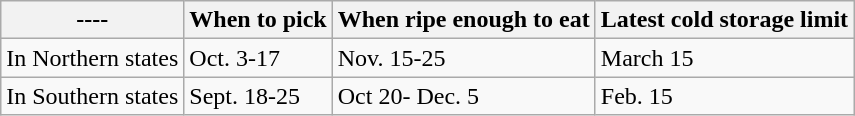<table class="wikitable">
<tr>
<th>----</th>
<th>When to pick</th>
<th>When ripe enough to eat</th>
<th>Latest cold storage limit</th>
</tr>
<tr>
<td>In Northern states</td>
<td>Oct. 3-17</td>
<td>Nov. 15-25</td>
<td>March 15</td>
</tr>
<tr>
<td>In Southern states</td>
<td>Sept. 18-25</td>
<td>Oct 20- Dec. 5</td>
<td>Feb. 15</td>
</tr>
</table>
